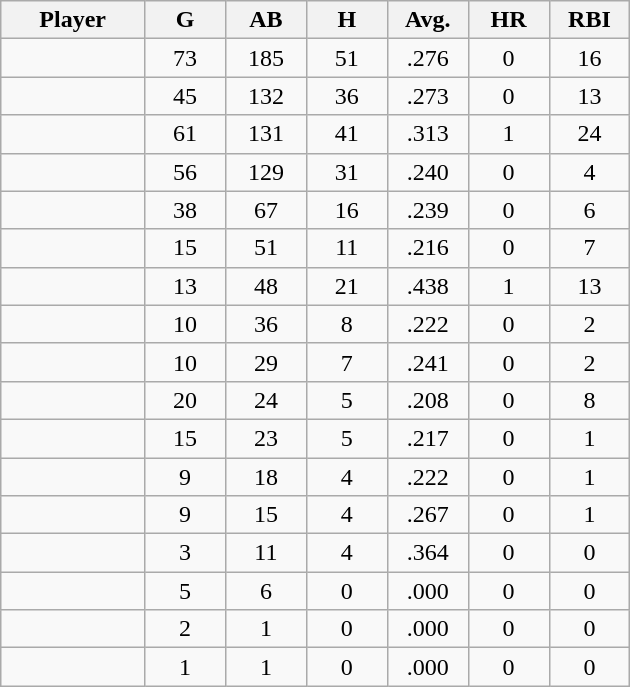<table class="wikitable sortable">
<tr>
<th bgcolor="#DDDDFF" width="16%">Player</th>
<th bgcolor="#DDDDFF" width="9%">G</th>
<th bgcolor="#DDDDFF" width="9%">AB</th>
<th bgcolor="#DDDDFF" width="9%">H</th>
<th bgcolor="#DDDDFF" width="9%">Avg.</th>
<th bgcolor="#DDDDFF" width="9%">HR</th>
<th bgcolor="#DDDDFF" width="9%">RBI</th>
</tr>
<tr align="center">
<td></td>
<td>73</td>
<td>185</td>
<td>51</td>
<td>.276</td>
<td>0</td>
<td>16</td>
</tr>
<tr align="center">
<td></td>
<td>45</td>
<td>132</td>
<td>36</td>
<td>.273</td>
<td>0</td>
<td>13</td>
</tr>
<tr align="center">
<td></td>
<td>61</td>
<td>131</td>
<td>41</td>
<td>.313</td>
<td>1</td>
<td>24</td>
</tr>
<tr align="center">
<td></td>
<td>56</td>
<td>129</td>
<td>31</td>
<td>.240</td>
<td>0</td>
<td>4</td>
</tr>
<tr align="center">
<td></td>
<td>38</td>
<td>67</td>
<td>16</td>
<td>.239</td>
<td>0</td>
<td>6</td>
</tr>
<tr align="center">
<td></td>
<td>15</td>
<td>51</td>
<td>11</td>
<td>.216</td>
<td>0</td>
<td>7</td>
</tr>
<tr align="center">
<td></td>
<td>13</td>
<td>48</td>
<td>21</td>
<td>.438</td>
<td>1</td>
<td>13</td>
</tr>
<tr align="center">
<td></td>
<td>10</td>
<td>36</td>
<td>8</td>
<td>.222</td>
<td>0</td>
<td>2</td>
</tr>
<tr align="center">
<td></td>
<td>10</td>
<td>29</td>
<td>7</td>
<td>.241</td>
<td>0</td>
<td>2</td>
</tr>
<tr align="center">
<td></td>
<td>20</td>
<td>24</td>
<td>5</td>
<td>.208</td>
<td>0</td>
<td>8</td>
</tr>
<tr align="center">
<td></td>
<td>15</td>
<td>23</td>
<td>5</td>
<td>.217</td>
<td>0</td>
<td>1</td>
</tr>
<tr align="center">
<td></td>
<td>9</td>
<td>18</td>
<td>4</td>
<td>.222</td>
<td>0</td>
<td>1</td>
</tr>
<tr align="center">
<td></td>
<td>9</td>
<td>15</td>
<td>4</td>
<td>.267</td>
<td>0</td>
<td>1</td>
</tr>
<tr align="center">
<td></td>
<td>3</td>
<td>11</td>
<td>4</td>
<td>.364</td>
<td>0</td>
<td>0</td>
</tr>
<tr align="center">
<td></td>
<td>5</td>
<td>6</td>
<td>0</td>
<td>.000</td>
<td>0</td>
<td>0</td>
</tr>
<tr align="center">
<td></td>
<td>2</td>
<td>1</td>
<td>0</td>
<td>.000</td>
<td>0</td>
<td>0</td>
</tr>
<tr align="center">
<td></td>
<td>1</td>
<td>1</td>
<td>0</td>
<td>.000</td>
<td>0</td>
<td>0</td>
</tr>
</table>
